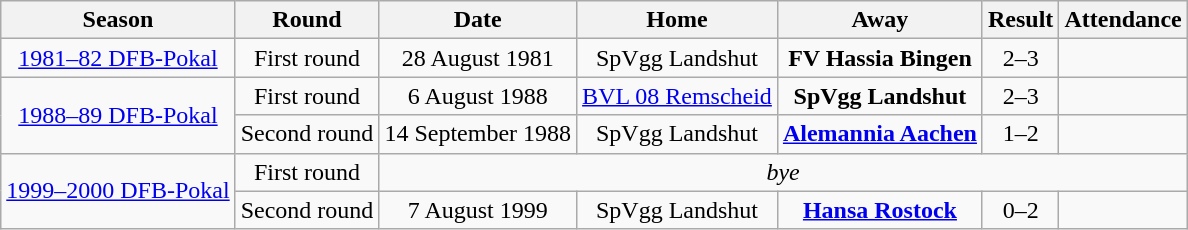<table class="wikitable">
<tr>
<th>Season</th>
<th>Round</th>
<th>Date</th>
<th>Home</th>
<th>Away</th>
<th>Result</th>
<th>Attendance</th>
</tr>
<tr align="center">
<td><a href='#'>1981–82 DFB-Pokal</a></td>
<td>First round</td>
<td>28 August 1981</td>
<td>SpVgg Landshut</td>
<td><strong>FV Hassia Bingen</strong></td>
<td>2–3</td>
<td></td>
</tr>
<tr align="center">
<td rowspan=2><a href='#'>1988–89 DFB-Pokal</a></td>
<td>First round</td>
<td>6 August 1988</td>
<td><a href='#'>BVL 08 Remscheid</a></td>
<td><strong>SpVgg Landshut</strong></td>
<td>2–3</td>
<td></td>
</tr>
<tr align="center">
<td>Second round</td>
<td>14 September 1988</td>
<td>SpVgg Landshut</td>
<td><strong><a href='#'>Alemannia Aachen</a></strong></td>
<td>1–2</td>
<td></td>
</tr>
<tr align="center">
<td rowspan=2><a href='#'>1999–2000 DFB-Pokal</a></td>
<td>First round</td>
<td colspan=5><em>bye</em></td>
</tr>
<tr align="center">
<td>Second round</td>
<td>7 August 1999</td>
<td>SpVgg Landshut</td>
<td><strong><a href='#'>Hansa Rostock</a></strong></td>
<td>0–2</td>
<td></td>
</tr>
</table>
